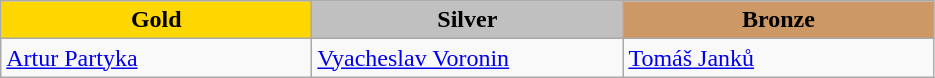<table class="wikitable" style="text-align:left">
<tr align="center">
<td width=200 bgcolor=gold><strong>Gold</strong></td>
<td width=200 bgcolor=silver><strong>Silver</strong></td>
<td width=200 bgcolor=CC9966><strong>Bronze</strong></td>
</tr>
<tr>
<td><a href='#'>Artur Partyka</a><br><em></em></td>
<td><a href='#'>Vyacheslav Voronin</a><br><em></em></td>
<td><a href='#'>Tomáš Janků</a><br><em></em></td>
</tr>
</table>
